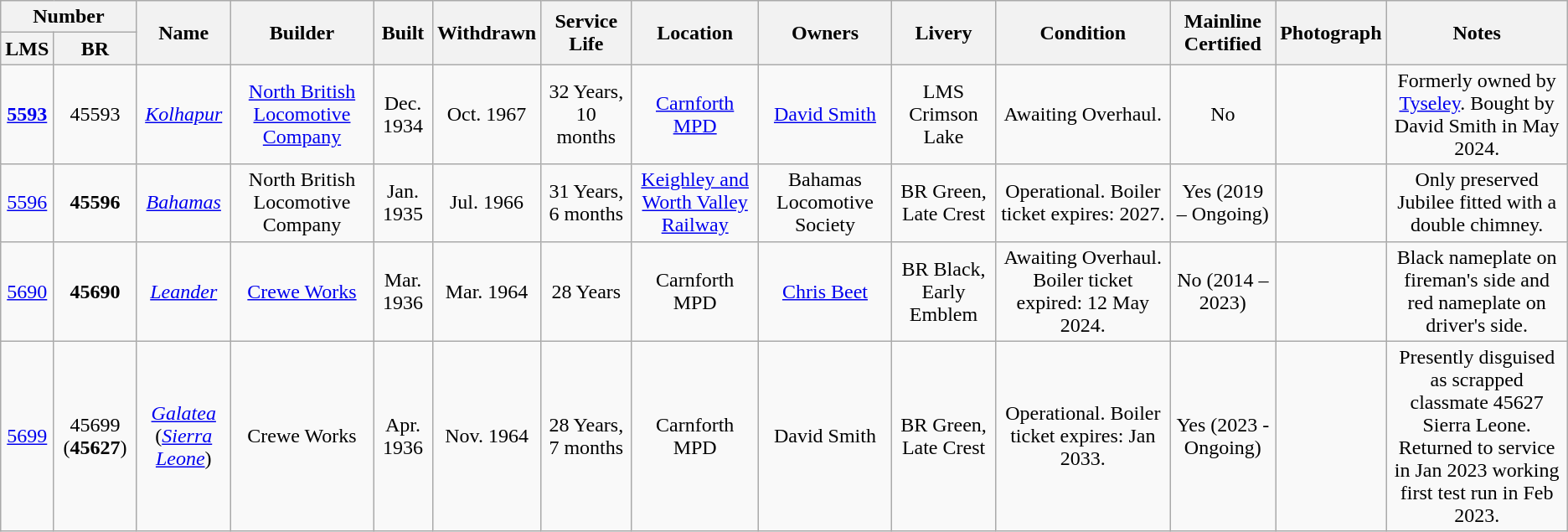<table class="wikitable">
<tr>
<th colspan="2">Number</th>
<th rowspan="2">Name</th>
<th rowspan="2">Builder</th>
<th rowspan="2">Built</th>
<th rowspan="2">Withdrawn</th>
<th rowspan="2">Service Life</th>
<th rowspan="2">Location</th>
<th rowspan="2">Owners</th>
<th rowspan="2">Livery</th>
<th rowspan="2">Condition</th>
<th rowspan="2">Mainline Certified</th>
<th rowspan="2">Photograph</th>
<th rowspan="2">Notes</th>
</tr>
<tr>
<th>LMS</th>
<th>BR</th>
</tr>
<tr>
<td align=center><strong><a href='#'>5593</a></strong></td>
<td align=center>45593</td>
<td align=center><em><a href='#'>Kolhapur</a></em></td>
<td align=center><a href='#'>North British Locomotive Company</a></td>
<td align=center>Dec. 1934</td>
<td align=center>Oct. 1967</td>
<td align=center>32 Years, 10 months</td>
<td align=center><a href='#'>Carnforth MPD</a></td>
<td align=center><a href='#'>David Smith</a></td>
<td align=center>LMS Crimson Lake</td>
<td align=center>Awaiting Overhaul.</td>
<td align=center>No</td>
<td align=center></td>
<td align=center>Formerly owned by <a href='#'>Tyseley</a>. Bought by David Smith in May 2024.</td>
</tr>
<tr>
<td align=center><a href='#'>5596</a></td>
<td align=center><strong>45596</strong></td>
<td align=center><em><a href='#'>Bahamas</a></em></td>
<td align=center>North British Locomotive Company</td>
<td align=center>Jan. 1935</td>
<td align=center>Jul. 1966</td>
<td align=center>31 Years, 6 months</td>
<td align=center><a href='#'>Keighley and Worth Valley Railway</a></td>
<td align=center>Bahamas Locomotive Society</td>
<td align=center>BR Green, Late Crest</td>
<td align=center>Operational. Boiler ticket expires: 2027.</td>
<td align=center>Yes (2019 – Ongoing)</td>
<td align=center></td>
<td align=center>Only preserved Jubilee fitted with a double chimney.</td>
</tr>
<tr>
<td align=center><a href='#'>5690</a></td>
<td align=center><strong>45690</strong></td>
<td align=center><em><a href='#'>Leander</a></em></td>
<td align=center><a href='#'>Crewe Works</a></td>
<td align=center>Mar. 1936</td>
<td align=center>Mar. 1964</td>
<td align=center>28 Years</td>
<td align=center>Carnforth MPD</td>
<td align=center><a href='#'>Chris Beet</a></td>
<td align=center>BR Black, Early Emblem</td>
<td align=center>Awaiting Overhaul. Boiler ticket expired: 12 May 2024.</td>
<td align=center>No (2014 – 2023)</td>
<td align=center></td>
<td align=center>Black nameplate on fireman's side and red nameplate on driver's side.</td>
</tr>
<tr>
<td align=center><a href='#'>5699</a></td>
<td align=center>45699 (<strong>45627</strong>)</td>
<td align=center><em><a href='#'>Galatea</a></em><br>(<em><a href='#'>Sierra Leone</a></em>)</td>
<td align=center>Crewe Works</td>
<td align=center>Apr. 1936</td>
<td align=center>Nov. 1964</td>
<td align=center>28 Years, 7 months</td>
<td align=center>Carnforth MPD</td>
<td align=center>David Smith</td>
<td align=center>BR Green, Late Crest</td>
<td align=center>Operational. Boiler ticket expires: Jan 2033.</td>
<td align=center>Yes  (2023 - Ongoing)</td>
<td align=center></td>
<td align=center>Presently disguised as scrapped classmate 45627 Sierra Leone.<br>Returned to service in Jan 2023 working first test run in Feb 2023.</td>
</tr>
</table>
